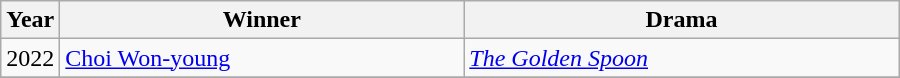<table class="wikitable" style="width:600px">
<tr>
<th width=10>Year</th>
<th>Winner</th>
<th>Drama</th>
</tr>
<tr>
<td>2022</td>
<td><a href='#'>Choi Won-young</a></td>
<td><em><a href='#'>The Golden Spoon</a></em></td>
</tr>
<tr>
</tr>
</table>
